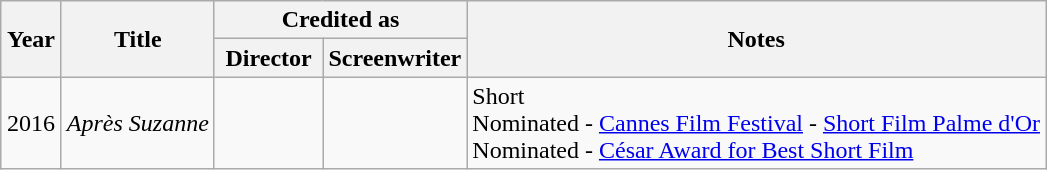<table class="wikitable sortable">
<tr>
<th rowspan=2 width="33">Year</th>
<th rowspan=2>Title</th>
<th colspan=2>Credited as</th>
<th rowspan=2>Notes</th>
</tr>
<tr>
<th width=65>Director</th>
<th width=65>Screenwriter</th>
</tr>
<tr>
<td align="center">2016</td>
<td align="left"><em>Après Suzanne</em></td>
<td></td>
<td></td>
<td>Short<br>Nominated - <a href='#'>Cannes Film Festival</a> - <a href='#'>Short Film Palme d'Or</a><br>Nominated - <a href='#'>César Award for Best Short Film</a></td>
</tr>
</table>
